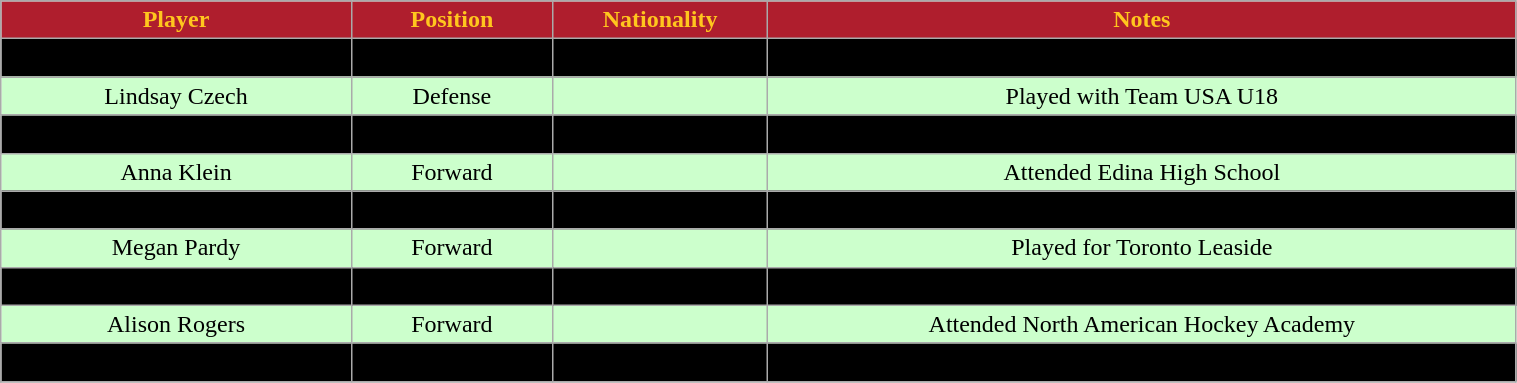<table class="wikitable" width="80%">
<tr align="center"  style=" background:#AF1E2D;color:#FFC61E;">
<td><strong>Player</strong></td>
<td><strong>Position</strong></td>
<td><strong>Nationality</strong></td>
<td><strong>Notes</strong></td>
</tr>
<tr align="center" bgcolor=" ">
<td>Monique Aanenson</td>
<td>Forward</td>
<td></td>
<td>Attended North American Hockey Academy</td>
</tr>
<tr align="center" bgcolor="#ccffcc">
<td>Lindsay Czech</td>
<td>Defense</td>
<td></td>
<td>Played with Team USA U18</td>
</tr>
<tr align="center" bgcolor=" ">
<td>Mallory Iozzo</td>
<td>Forward</td>
<td></td>
<td>Played with Team USA U18</td>
</tr>
<tr align="center" bgcolor="#ccffcc">
<td>Anna Klein</td>
<td>Forward</td>
<td></td>
<td>Attended Edina High School</td>
</tr>
<tr align="center" bgcolor=" ">
<td>Hannah Markel</td>
<td>Goaltender</td>
<td></td>
<td>Played for Northwood</td>
</tr>
<tr align="center" bgcolor="#ccffcc ">
<td>Megan Pardy</td>
<td>Forward</td>
<td></td>
<td>Played for Toronto Leaside</td>
</tr>
<tr align="center" bgcolor=" ">
<td>McKenzie Revering</td>
<td>Defense</td>
<td></td>
<td>Chosen to USA U-18 Development Camp</td>
</tr>
<tr align="center" bgcolor="#ccffcc ">
<td>Alison Rogers</td>
<td>Forward</td>
<td></td>
<td>Attended North American Hockey Academy</td>
</tr>
<tr align="center" bgcolor=" ">
<td>Naome Rogge</td>
<td>Forward</td>
<td></td>
<td>Attended Eden Prairie HS with Anna Klein</td>
</tr>
<tr align="center" bgcolor=" ">
</tr>
</table>
